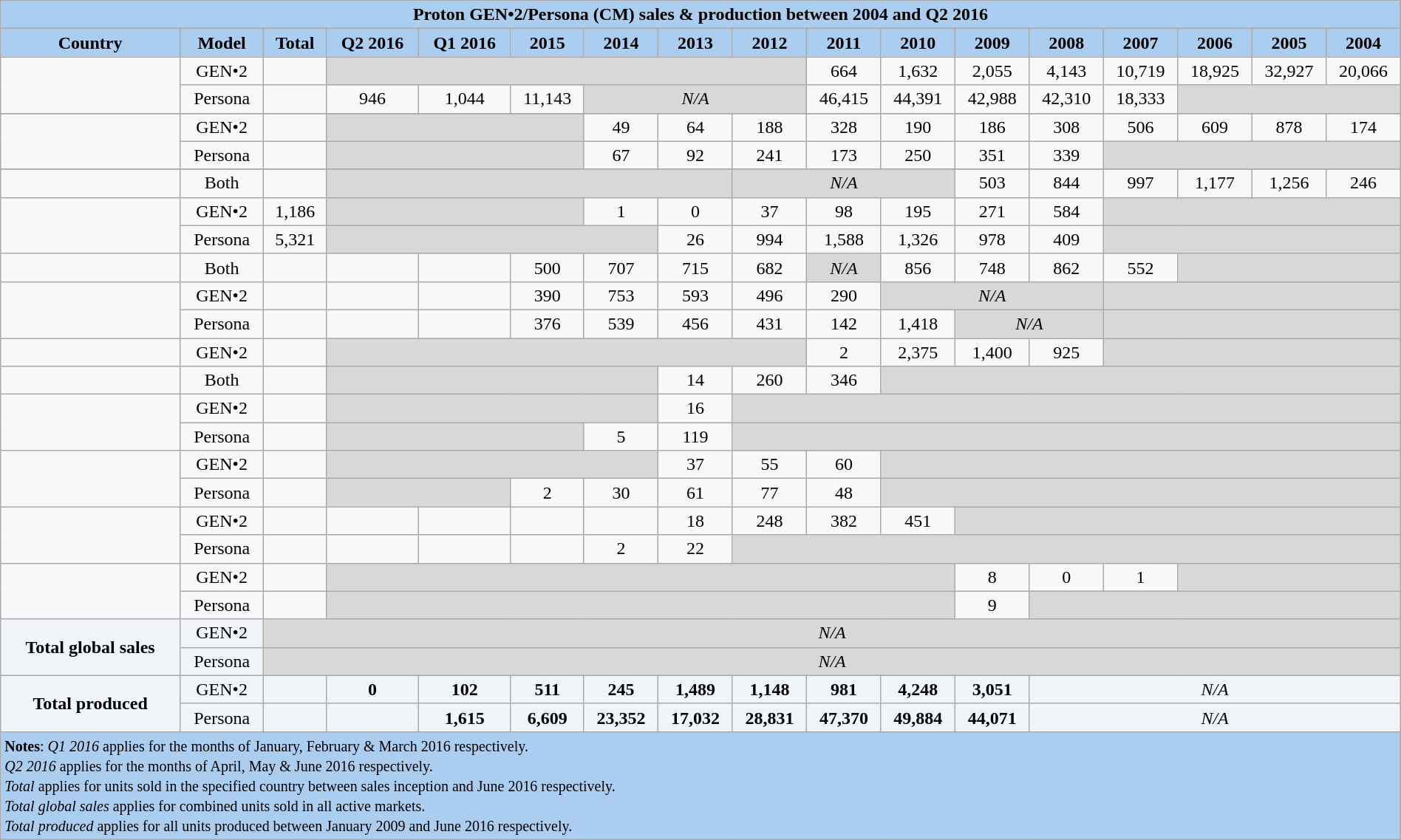<table class="wikitable collapsible autocollapse" style="margin:1em auto 1em auto; width:100%;">
<tr>
<th colspan="17" style="text-align:center; background:#abcdef;">Proton GEN•2/Persona (CM) sales & production between 2004 and Q2 2016</th>
</tr>
<tr>
<th style="background:#abcdef;">Country</th>
<th style="background:#abcdef;">Model</th>
<th style="background:#abcdef;">Total</th>
<th style="background:#abcdef;">Q2 2016</th>
<th style="background:#abcdef;">Q1 2016</th>
<th style="background:#abcdef;">2015</th>
<th style="background:#abcdef;">2014</th>
<th style="background:#abcdef;">2013</th>
<th style="background:#abcdef;">2012</th>
<th style="background:#abcdef;">2011</th>
<th style="background:#abcdef;">2010</th>
<th style="background:#abcdef;">2009</th>
<th style="background:#abcdef;">2008</th>
<th style="background:#abcdef;">2007</th>
<th style="background:#abcdef;">2006</th>
<th style="background:#abcdef;">2005</th>
<th style="background:#abcdef;">2004</th>
</tr>
<tr align="center">
<td rowspan="2" align=left></td>
<td>GEN•2</td>
<td></td>
<td style="background:#D8D8D8;" colspan="6"></td>
<td>664</td>
<td>1,632</td>
<td>2,055</td>
<td>4,143</td>
<td>10,719</td>
<td>18,925</td>
<td>32,927</td>
<td>20,066</td>
</tr>
<tr align="center">
<td>Persona</td>
<td></td>
<td>946</td>
<td>1,044</td>
<td>11,143</td>
<td style="background:#D8D8D8;" colspan="3"><em>N/A</em></td>
<td>46,415</td>
<td>44,391</td>
<td>42,988</td>
<td>42,310</td>
<td>18,333</td>
<td style="background:#D8D8D8;" colspan="3"></td>
</tr>
<tr>
</tr>
<tr align="center">
<td rowspan="2" align=left></td>
<td>GEN•2</td>
<td></td>
<td style="background:#D8D8D8;" colspan="3"></td>
<td>49</td>
<td>64</td>
<td>188</td>
<td>328</td>
<td>190</td>
<td>186</td>
<td>308</td>
<td>506</td>
<td>609</td>
<td>878</td>
<td>174</td>
</tr>
<tr align="center">
<td>Persona</td>
<td></td>
<td style="background:#D8D8D8;" colspan="3"></td>
<td>67</td>
<td>92</td>
<td>241</td>
<td>173</td>
<td>250</td>
<td>351</td>
<td>339</td>
<td style="background:#D8D8D8;" colspan="4"></td>
</tr>
<tr>
</tr>
<tr align="center">
<td align=left></td>
<td>Both</td>
<td></td>
<td style="background:#D8D8D8;" colspan="5"></td>
<td style="background:#D8D8D8;" colspan="3"><em>N/A</em></td>
<td>503</td>
<td>844</td>
<td>997</td>
<td>1,177</td>
<td>1,256</td>
<td>246</td>
</tr>
<tr align="center">
<td rowspan="2" align=left></td>
<td>GEN•2</td>
<td>1,186</td>
<td style="background:#D8D8D8;" colspan="3"></td>
<td>1</td>
<td>0</td>
<td>37</td>
<td>98</td>
<td>195</td>
<td>271</td>
<td>584</td>
<td style="background:#D8D8D8;" colspan="4"></td>
</tr>
<tr align="center">
<td>Persona</td>
<td>5,321</td>
<td style="background:#D8D8D8;" colspan="4"></td>
<td>26</td>
<td>994</td>
<td>1,588</td>
<td>1,326</td>
<td>978</td>
<td>409</td>
<td style="background:#D8D8D8;" colspan="4"></td>
</tr>
<tr align="center">
<td align=left></td>
<td>Both</td>
<td></td>
<td></td>
<td></td>
<td>500</td>
<td>707</td>
<td>715</td>
<td>682</td>
<td style="background:#D8D8D8;"><em>N/A</em></td>
<td>856</td>
<td>748</td>
<td>862</td>
<td>552</td>
<td style="background:#D8D8D8;" colspan="3"></td>
</tr>
<tr align="center">
<td rowspan="2" align=left></td>
<td>GEN•2</td>
<td></td>
<td></td>
<td></td>
<td>390</td>
<td>753</td>
<td>593</td>
<td>496</td>
<td>290</td>
<td style="background:#D8D8D8;" colspan="3"><em>N/A</em></td>
<td style="background:#D8D8D8;" colspan="4"></td>
</tr>
<tr align="center">
<td>Persona</td>
<td></td>
<td></td>
<td></td>
<td>376</td>
<td>539</td>
<td>456</td>
<td>431</td>
<td>142</td>
<td>1,418</td>
<td style="background:#D8D8D8;" colspan="2"><em>N/A</em></td>
<td style="background:#D8D8D8;" colspan="4"></td>
</tr>
<tr align="center">
<td align=left></td>
<td>GEN•2</td>
<td></td>
<td style="background:#D8D8D8;" colspan="6"></td>
<td>2</td>
<td>2,375</td>
<td>1,400</td>
<td>925</td>
<td style="background:#D8D8D8;" colspan="4"></td>
</tr>
<tr align="center">
<td align=left></td>
<td>Both</td>
<td></td>
<td style="background:#D8D8D8;" colspan="4"></td>
<td>14</td>
<td>260</td>
<td>346</td>
<td style="background:#D8D8D8;" colspan="7"></td>
</tr>
<tr align="center">
<td rowspan="2" align=left></td>
<td>GEN•2</td>
<td></td>
<td style="background:#D8D8D8;" colspan="4"></td>
<td>16</td>
<td style="background:#D8D8D8;" colspan="9"></td>
</tr>
<tr align="center">
<td>Persona</td>
<td></td>
<td style="background:#D8D8D8;" colspan="3"></td>
<td>5</td>
<td>119</td>
<td style="background:#D8D8D8;" colspan="9"></td>
</tr>
<tr align="center">
<td rowspan="2" align=left></td>
<td>GEN•2</td>
<td></td>
<td style="background:#D8D8D8;" colspan="4"></td>
<td>37</td>
<td>55</td>
<td>60</td>
<td style="background:#D8D8D8;" colspan="7"></td>
</tr>
<tr align="center">
<td>Persona</td>
<td></td>
<td style="background:#D8D8D8;" colspan="2"></td>
<td>2</td>
<td>30</td>
<td>61</td>
<td>77</td>
<td>48</td>
<td style="background:#D8D8D8;" colspan="7"></td>
</tr>
<tr align="center">
<td rowspan="2" align=left></td>
<td>GEN•2</td>
<td></td>
<td></td>
<td></td>
<td></td>
<td></td>
<td>18</td>
<td>248</td>
<td>382</td>
<td>451</td>
<td style="background:#D8D8D8;" colspan="6"></td>
</tr>
<tr align="center">
<td>Persona</td>
<td></td>
<td></td>
<td></td>
<td></td>
<td>2</td>
<td>22</td>
<td style="background:#D8D8D8;" colspan="9"></td>
</tr>
<tr align="center">
<td rowspan="2" align=left></td>
<td>GEN•2</td>
<td></td>
<td style="background:#D8D8D8;" colspan="8"></td>
<td>8</td>
<td>0</td>
<td>1</td>
<td style="background:#D8D8D8;" colspan="3"></td>
</tr>
<tr align="center">
<td>Persona</td>
<td></td>
<td style="background:#D8D8D8;" colspan="8"></td>
<td>9</td>
<td style="background:#D8D8D8;" colspan="5"></td>
</tr>
<tr align="center">
<td rowspan="2" style="background:#f1f5fa;"><strong>Total global sales</strong></td>
<td style="background:#f1f5fa;">GEN•2</td>
<td style="background:#D8D8D8;" colspan="15"><em>N/A</em></td>
</tr>
<tr align="center">
<td style="background:#f1f5fa;">Persona</td>
<td style="background:#D8D8D8;" colspan="15"><em>N/A</em></td>
</tr>
<tr align="center">
<td rowspan="2" style="background:#f1f5fa;"><strong>Total produced</strong></td>
<td style="background:#f1f5fa;">GEN•2</td>
<td style="background:#f1f5fa;"><strong> </strong></td>
<td style="background:#f1f5fa;"><strong>0</strong></td>
<td style="background:#f1f5fa;"><strong>102</strong></td>
<td style="background:#f1f5fa;"><strong>511</strong></td>
<td style="background:#f1f5fa;"><strong>245</strong></td>
<td style="background:#f1f5fa;"><strong>1,489</strong></td>
<td style="background:#f1f5fa;"><strong>1,148</strong></td>
<td style="background:#f1f5fa;"><strong>981</strong></td>
<td style="background:#f1f5fa;"><strong>4,248</strong></td>
<td style="background:#f1f5fa;"><strong>3,051</strong></td>
<td style="background:#f1f5fa;" colspan="5"><em>N/A</em></td>
</tr>
<tr align="center">
<td style="background:#f1f5fa;">Persona</td>
<td style="background:#f1f5fa;"><strong> </strong></td>
<td style="background:#f1f5fa;"><strong> </strong></td>
<td style="background:#f1f5fa;"><strong>1,615</strong></td>
<td style="background:#f1f5fa;"><strong>6,609</strong></td>
<td style="background:#f1f5fa;"><strong>23,352</strong></td>
<td style="background:#f1f5fa;"><strong>17,032</strong></td>
<td style="background:#f1f5fa;"><strong>28,831</strong></td>
<td style="background:#f1f5fa;"><strong>47,370</strong></td>
<td style="background:#f1f5fa;"><strong>49,884</strong></td>
<td style="background:#f1f5fa;"><strong>44,071</strong></td>
<td style="background:#f1f5fa;" colspan="5"><em>N/A</em></td>
</tr>
<tr align="center">
<td colspan="17" style="text-align:left; background:#abcdef;"><small><strong>Notes</strong>: <em>Q1 2016</em> applies for the months of January, February & March 2016 respectively.<br><em>Q2 2016</em> applies for the months of April, May & June 2016 respectively.<br><em>Total</em> applies for units sold in the specified country between sales inception and June 2016 respectively.<br><em>Total global sales</em> applies for combined units sold in all active markets.<br><em>Total produced</em> applies for all units produced between January 2009 and June 2016 respectively.</small></td>
</tr>
</table>
